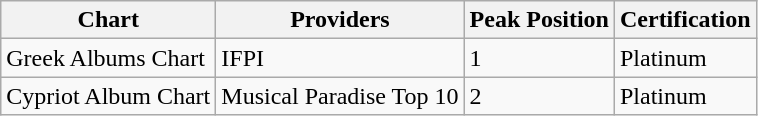<table class="wikitable">
<tr>
<th align="left">Chart</th>
<th align="left">Providers</th>
<th align="left">Peak Position</th>
<th align="left">Certification</th>
</tr>
<tr>
<td align="left">Greek Albums Chart</td>
<td align="left">IFPI</td>
<td>1</td>
<td align="left">Platinum</td>
</tr>
<tr>
<td align="left">Cypriot Album Chart</td>
<td align="left">Musical Paradise Top 10</td>
<td>2</td>
<td align="left">Platinum</td>
</tr>
</table>
